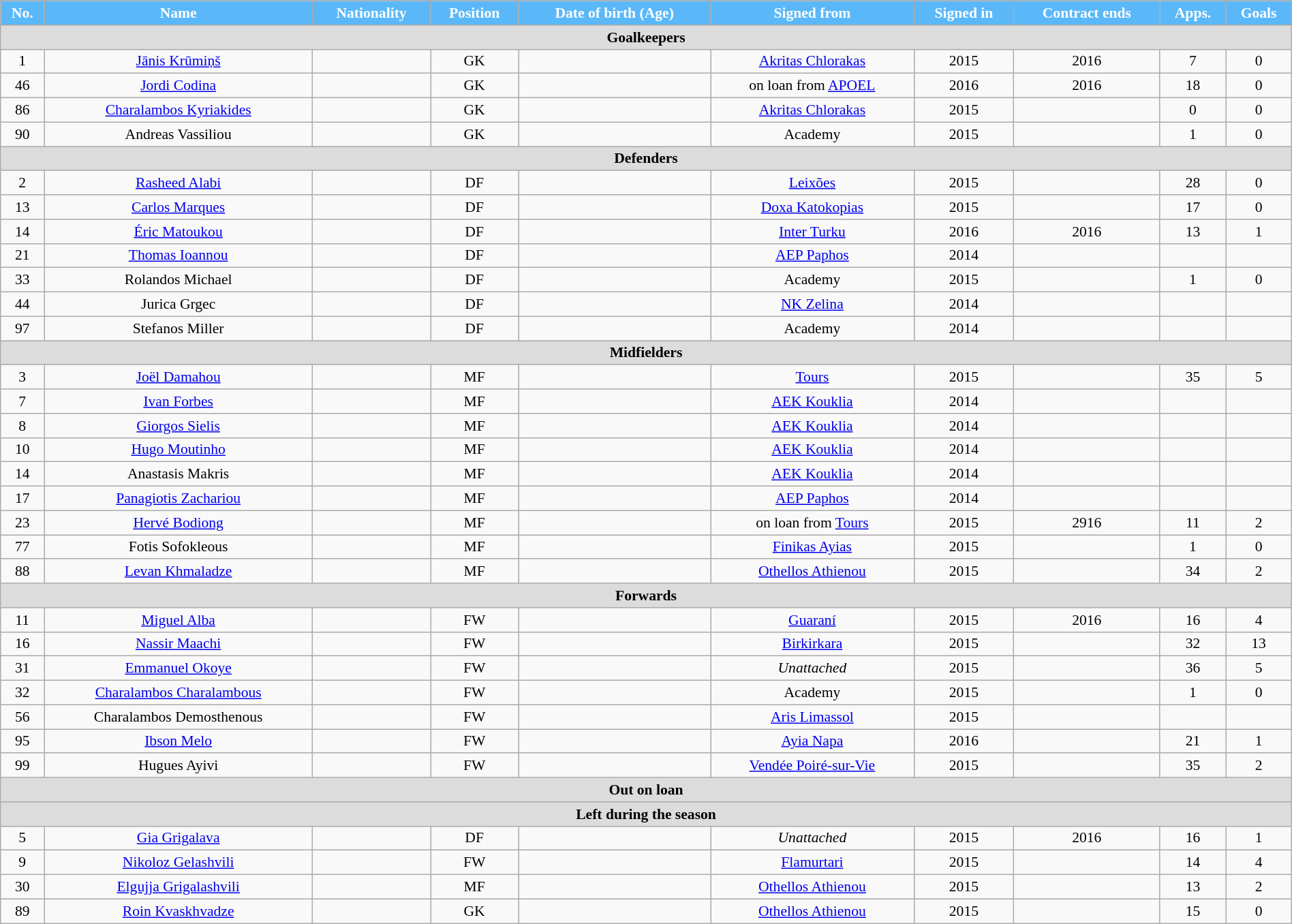<table class="wikitable"  style="text-align:center; font-size:90%; width:100%;">
<tr>
<th style="background:#5BB8F8; color:white; text-align:center;">No.</th>
<th style="background:#5BB8F8; color:white; text-align:center;">Name</th>
<th style="background:#5BB8F8; color:white; text-align:center;">Nationality</th>
<th style="background:#5BB8F8; color:white; text-align:center;">Position</th>
<th style="background:#5BB8F8; color:white; text-align:center;">Date of birth (Age)</th>
<th style="background:#5BB8F8; color:white; text-align:center;">Signed from</th>
<th style="background:#5BB8F8; color:white; text-align:center;">Signed in</th>
<th style="background:#5BB8F8; color:white; text-align:center;">Contract ends</th>
<th style="background:#5BB8F8; color:white; text-align:center;">Apps.</th>
<th style="background:#5BB8F8; color:white; text-align:center;">Goals</th>
</tr>
<tr>
<th colspan="11"  style="background:#dcdcdc; text-align:center;">Goalkeepers</th>
</tr>
<tr>
<td>1</td>
<td><a href='#'>Jānis Krūmiņš</a></td>
<td></td>
<td>GK</td>
<td></td>
<td><a href='#'>Akritas Chlorakas</a></td>
<td>2015</td>
<td>2016</td>
<td>7</td>
<td>0</td>
</tr>
<tr>
<td>46</td>
<td><a href='#'>Jordi Codina</a></td>
<td></td>
<td>GK</td>
<td></td>
<td>on loan from <a href='#'>APOEL</a></td>
<td>2016</td>
<td>2016</td>
<td>18</td>
<td>0</td>
</tr>
<tr>
<td>86</td>
<td><a href='#'>Charalambos Kyriakides</a></td>
<td></td>
<td>GK</td>
<td></td>
<td><a href='#'>Akritas Chlorakas</a></td>
<td>2015</td>
<td></td>
<td>0</td>
<td>0</td>
</tr>
<tr>
<td>90</td>
<td>Andreas Vassiliou</td>
<td></td>
<td>GK</td>
<td></td>
<td>Academy</td>
<td>2015</td>
<td></td>
<td>1</td>
<td>0</td>
</tr>
<tr>
<th colspan="11"  style="background:#dcdcdc; text-align:center;">Defenders</th>
</tr>
<tr>
<td>2</td>
<td><a href='#'>Rasheed Alabi</a></td>
<td></td>
<td>DF</td>
<td></td>
<td><a href='#'>Leixões</a></td>
<td>2015</td>
<td></td>
<td>28</td>
<td>0</td>
</tr>
<tr>
<td>13</td>
<td><a href='#'>Carlos Marques</a></td>
<td></td>
<td>DF</td>
<td></td>
<td><a href='#'>Doxa Katokopias</a></td>
<td>2015</td>
<td></td>
<td>17</td>
<td>0</td>
</tr>
<tr>
<td>14</td>
<td><a href='#'>Éric Matoukou</a></td>
<td></td>
<td>DF</td>
<td></td>
<td><a href='#'>Inter Turku</a></td>
<td>2016</td>
<td>2016</td>
<td>13</td>
<td>1</td>
</tr>
<tr>
<td>21</td>
<td><a href='#'>Thomas Ioannou</a></td>
<td></td>
<td>DF</td>
<td></td>
<td><a href='#'>AEP Paphos</a></td>
<td>2014</td>
<td></td>
<td></td>
<td></td>
</tr>
<tr>
<td>33</td>
<td>Rolandos Michael</td>
<td></td>
<td>DF</td>
<td></td>
<td>Academy</td>
<td>2015</td>
<td></td>
<td>1</td>
<td>0</td>
</tr>
<tr>
<td>44</td>
<td>Jurica Grgec</td>
<td></td>
<td>DF</td>
<td></td>
<td><a href='#'>NK Zelina</a></td>
<td>2014</td>
<td></td>
<td></td>
<td></td>
</tr>
<tr>
<td>97</td>
<td>Stefanos Miller</td>
<td></td>
<td>DF</td>
<td></td>
<td>Academy</td>
<td>2014</td>
<td></td>
<td></td>
<td></td>
</tr>
<tr>
<th colspan="11"  style="background:#dcdcdc; text-align:center;">Midfielders</th>
</tr>
<tr>
<td>3</td>
<td><a href='#'>Joël Damahou</a></td>
<td></td>
<td>MF</td>
<td></td>
<td><a href='#'>Tours</a></td>
<td>2015</td>
<td></td>
<td>35</td>
<td>5</td>
</tr>
<tr>
<td>7</td>
<td><a href='#'>Ivan Forbes</a></td>
<td></td>
<td>MF</td>
<td></td>
<td><a href='#'>AEK Kouklia</a></td>
<td>2014</td>
<td></td>
<td></td>
<td></td>
</tr>
<tr>
<td>8</td>
<td><a href='#'>Giorgos Sielis</a></td>
<td></td>
<td>MF</td>
<td></td>
<td><a href='#'>AEK Kouklia</a></td>
<td>2014</td>
<td></td>
<td></td>
<td></td>
</tr>
<tr>
<td>10</td>
<td><a href='#'>Hugo Moutinho</a></td>
<td></td>
<td>MF</td>
<td></td>
<td><a href='#'>AEK Kouklia</a></td>
<td>2014</td>
<td></td>
<td></td>
<td></td>
</tr>
<tr>
<td>14</td>
<td>Anastasis Makris</td>
<td></td>
<td>MF</td>
<td></td>
<td><a href='#'>AEK Kouklia</a></td>
<td>2014</td>
<td></td>
<td></td>
<td></td>
</tr>
<tr>
<td>17</td>
<td><a href='#'>Panagiotis Zachariou</a></td>
<td></td>
<td>MF</td>
<td></td>
<td><a href='#'>AEP Paphos</a></td>
<td>2014</td>
<td></td>
<td></td>
<td></td>
</tr>
<tr>
<td>23</td>
<td><a href='#'>Hervé Bodiong</a></td>
<td></td>
<td>MF</td>
<td></td>
<td>on loan from <a href='#'>Tours</a></td>
<td>2015</td>
<td>2916</td>
<td>11</td>
<td>2</td>
</tr>
<tr>
<td>77</td>
<td>Fotis Sofokleous</td>
<td></td>
<td>MF</td>
<td></td>
<td><a href='#'>Finikas Ayias</a></td>
<td>2015</td>
<td></td>
<td>1</td>
<td>0</td>
</tr>
<tr>
<td>88</td>
<td><a href='#'>Levan Khmaladze</a></td>
<td></td>
<td>MF</td>
<td></td>
<td><a href='#'>Othellos Athienou</a></td>
<td>2015</td>
<td></td>
<td>34</td>
<td>2</td>
</tr>
<tr>
<th colspan="11"  style="background:#dcdcdc; text-align:center;">Forwards</th>
</tr>
<tr>
<td>11</td>
<td><a href='#'>Miguel Alba</a></td>
<td></td>
<td>FW</td>
<td></td>
<td><a href='#'>Guaraní</a></td>
<td>2015</td>
<td>2016</td>
<td>16</td>
<td>4</td>
</tr>
<tr>
<td>16</td>
<td><a href='#'>Nassir Maachi</a></td>
<td></td>
<td>FW</td>
<td></td>
<td><a href='#'>Birkirkara</a></td>
<td>2015</td>
<td></td>
<td>32</td>
<td>13</td>
</tr>
<tr>
<td>31</td>
<td><a href='#'>Emmanuel Okoye</a></td>
<td></td>
<td>FW</td>
<td></td>
<td><em>Unattached</em></td>
<td>2015</td>
<td></td>
<td>36</td>
<td>5</td>
</tr>
<tr>
<td>32</td>
<td><a href='#'>Charalambos Charalambous</a></td>
<td></td>
<td>FW</td>
<td></td>
<td>Academy</td>
<td>2015</td>
<td></td>
<td>1</td>
<td>0</td>
</tr>
<tr>
<td>56</td>
<td>Charalambos Demosthenous</td>
<td></td>
<td>FW</td>
<td></td>
<td><a href='#'>Aris Limassol</a></td>
<td>2015</td>
<td></td>
<td></td>
<td></td>
</tr>
<tr>
<td>95</td>
<td><a href='#'>Ibson Melo</a></td>
<td></td>
<td>FW</td>
<td></td>
<td><a href='#'>Ayia Napa</a></td>
<td>2016</td>
<td></td>
<td>21</td>
<td>1</td>
</tr>
<tr>
<td>99</td>
<td>Hugues Ayivi</td>
<td></td>
<td>FW</td>
<td></td>
<td><a href='#'>Vendée Poiré-sur-Vie</a></td>
<td>2015</td>
<td></td>
<td>35</td>
<td>2</td>
</tr>
<tr>
<th colspan="11"  style="background:#dcdcdc; text-align:center;">Out on loan</th>
</tr>
<tr>
<th colspan="11"  style="background:#dcdcdc; text-align:center;">Left during the season</th>
</tr>
<tr>
<td>5</td>
<td><a href='#'>Gia Grigalava</a></td>
<td></td>
<td>DF</td>
<td></td>
<td><em>Unattached</em></td>
<td>2015</td>
<td>2016</td>
<td>16</td>
<td>1</td>
</tr>
<tr>
<td>9</td>
<td><a href='#'>Nikoloz Gelashvili</a></td>
<td></td>
<td>FW</td>
<td></td>
<td><a href='#'>Flamurtari</a></td>
<td>2015</td>
<td></td>
<td>14</td>
<td>4</td>
</tr>
<tr>
<td>30</td>
<td><a href='#'>Elgujja Grigalashvili</a></td>
<td></td>
<td>MF</td>
<td></td>
<td><a href='#'>Othellos Athienou</a></td>
<td>2015</td>
<td></td>
<td>13</td>
<td>2</td>
</tr>
<tr>
<td>89</td>
<td><a href='#'>Roin Kvaskhvadze</a></td>
<td></td>
<td>GK</td>
<td></td>
<td><a href='#'>Othellos Athienou</a></td>
<td>2015</td>
<td></td>
<td>15</td>
<td>0</td>
</tr>
</table>
